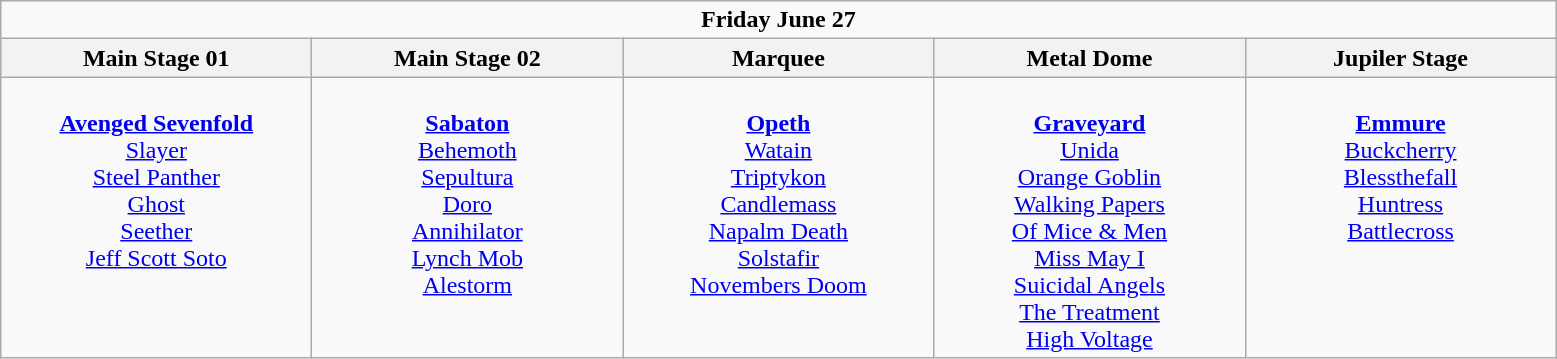<table class="wikitable">
<tr>
<td colspan="5" style="text-align:center;"><strong>Friday June 27</strong></td>
</tr>
<tr>
<th>Main Stage 01</th>
<th>Main Stage 02</th>
<th>Marquee</th>
<th>Metal Dome</th>
<th>Jupiler Stage</th>
</tr>
<tr>
<td style="text-align:center; vertical-align:top; width:200px;"><br><strong><a href='#'>Avenged Sevenfold</a></strong>
<br> <a href='#'>Slayer</a> 
<br> <a href='#'>Steel Panther</a>
<br> <a href='#'>Ghost</a>
<br> <a href='#'>Seether</a>
<br> <a href='#'>Jeff Scott Soto</a></td>
<td style="text-align:center; vertical-align:top; width:200px;"><br><strong><a href='#'>Sabaton</a></strong>
<br> <a href='#'>Behemoth</a>
<br> <a href='#'>Sepultura</a>
<br> <a href='#'>Doro</a> 
<br> <a href='#'>Annihilator</a>
<br> <a href='#'>Lynch Mob</a>
<br> <a href='#'>Alestorm</a></td>
<td style="text-align:center; vertical-align:top; width:200px;"><br><strong><a href='#'>Opeth</a></strong> 
<br> <a href='#'>Watain</a>
<br> <a href='#'>Triptykon</a>
<br> <a href='#'>Candlemass</a> 
<br> <a href='#'>Napalm Death</a>
<br> <a href='#'>Solstafir</a> 
<br> <a href='#'>Novembers Doom</a></td>
<td style="text-align:center; vertical-align:top; width:200px;"><br><strong><a href='#'>Graveyard</a></strong>
<br> <a href='#'>Unida</a>
<br> <a href='#'>Orange Goblin</a> 
<br> <a href='#'>Walking Papers</a>
<br> <a href='#'>Of Mice & Men</a> 
<br> <a href='#'>Miss May I</a>
<br> <a href='#'>Suicidal Angels</a>
<br> <a href='#'>The Treatment</a>
<br> <a href='#'>High Voltage</a></td>
<td style="text-align:center; vertical-align:top; width:200px;"><br><strong><a href='#'>Emmure</a></strong>
<br> <a href='#'>Buckcherry</a> 
<br> <a href='#'>Blessthefall</a>
<br> <a href='#'>Huntress</a> 
<br> <a href='#'>Battlecross</a></td>
</tr>
</table>
